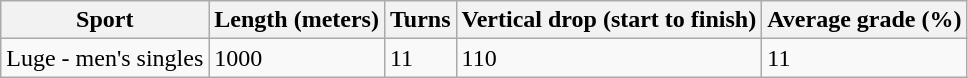<table class="wikitable">
<tr>
<th>Sport</th>
<th>Length (meters)</th>
<th>Turns</th>
<th>Vertical drop (start to finish)</th>
<th>Average grade (%)</th>
</tr>
<tr>
<td>Luge - men's singles</td>
<td>1000</td>
<td>11</td>
<td>110</td>
<td>11</td>
</tr>
</table>
